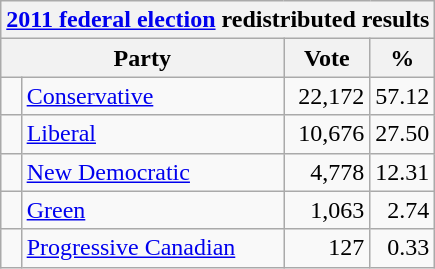<table class="wikitable">
<tr>
<th colspan="4"><a href='#'>2011 federal election</a> redistributed results</th>
</tr>
<tr>
<th bgcolor="#DDDDFF" width="130px" colspan="2">Party</th>
<th bgcolor="#DDDDFF" width="50px">Vote</th>
<th bgcolor="#DDDDFF" width="30px">%</th>
</tr>
<tr>
<td> </td>
<td><a href='#'>Conservative</a></td>
<td align=right>22,172</td>
<td align=right>57.12</td>
</tr>
<tr>
<td> </td>
<td><a href='#'>Liberal</a></td>
<td align=right>10,676</td>
<td align=right>27.50</td>
</tr>
<tr>
<td> </td>
<td><a href='#'>New Democratic</a></td>
<td align=right>4,778</td>
<td align=right>12.31</td>
</tr>
<tr>
<td> </td>
<td><a href='#'>Green</a></td>
<td align=right>1,063</td>
<td align=right>2.74</td>
</tr>
<tr>
<td> </td>
<td><a href='#'>Progressive Canadian</a></td>
<td align=right>127</td>
<td align=right>0.33</td>
</tr>
</table>
